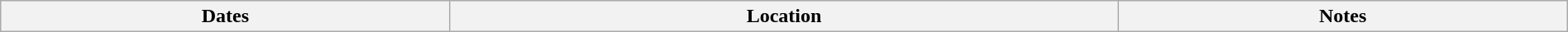<table class="wikitable" width="100%">
<tr>
<th>Dates</th>
<th>Location</th>
<th>Notes<br>












</th>
</tr>
</table>
